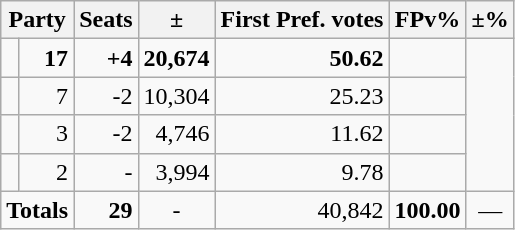<table class=wikitable>
<tr>
<th colspan=2 align=center>Party</th>
<th valign=top>Seats</th>
<th valign=top>±</th>
<th valign=top>First Pref. votes</th>
<th valign=top>FPv%</th>
<th valign=top>±%</th>
</tr>
<tr>
<td></td>
<td align=right><strong>17</strong></td>
<td align=right><strong>+4</strong></td>
<td align=right><strong>20,674</strong></td>
<td align=right><strong>50.62</strong></td>
<td align=right></td>
</tr>
<tr>
<td></td>
<td align=right>7</td>
<td align=right>-2</td>
<td align=right>10,304</td>
<td align=right>25.23</td>
<td align=right></td>
</tr>
<tr>
<td></td>
<td align=right>3</td>
<td align=right>-2</td>
<td align=right>4,746</td>
<td align=right>11.62</td>
<td align=right></td>
</tr>
<tr>
<td></td>
<td align=right>2</td>
<td align=right>-</td>
<td align=right>3,994</td>
<td align=right>9.78</td>
<td align=right></td>
</tr>
<tr>
<td colspan=2 align=center><strong>Totals</strong></td>
<td align=right><strong>29</strong></td>
<td align=center>-</td>
<td align=right>40,842</td>
<td align=center><strong>100.00</strong></td>
<td align=center>—</td>
</tr>
</table>
